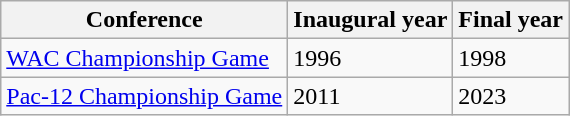<table class="wikitable">
<tr>
<th>Conference</th>
<th>Inaugural year</th>
<th>Final year</th>
</tr>
<tr>
<td><a href='#'>WAC Championship Game</a></td>
<td>1996</td>
<td>1998</td>
</tr>
<tr>
<td><a href='#'>Pac-12 Championship Game</a></td>
<td>2011</td>
<td>2023</td>
</tr>
</table>
